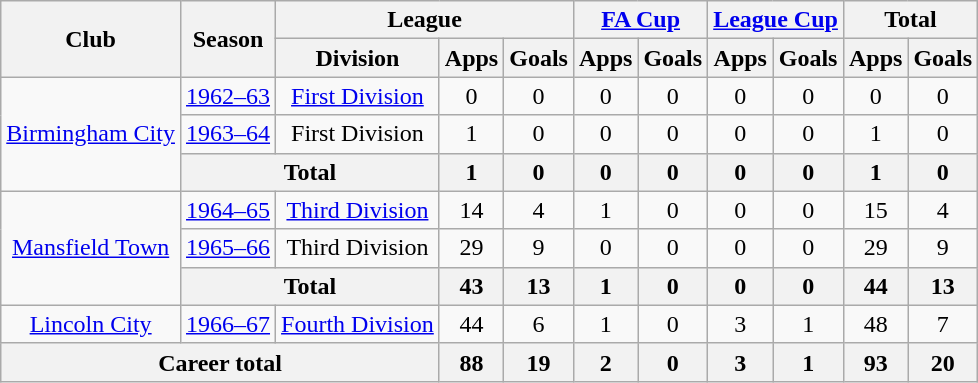<table class="wikitable" style="text-align: center;">
<tr>
<th rowspan="2">Club</th>
<th rowspan="2">Season</th>
<th colspan="3">League</th>
<th colspan="2"><a href='#'>FA Cup</a></th>
<th colspan="2"><a href='#'>League Cup</a></th>
<th colspan="2">Total</th>
</tr>
<tr>
<th>Division</th>
<th>Apps</th>
<th>Goals</th>
<th>Apps</th>
<th>Goals</th>
<th>Apps</th>
<th>Goals</th>
<th>Apps</th>
<th>Goals</th>
</tr>
<tr>
<td rowspan="3"><a href='#'>Birmingham City</a></td>
<td><a href='#'>1962–63</a></td>
<td><a href='#'>First Division</a></td>
<td>0</td>
<td>0</td>
<td>0</td>
<td>0</td>
<td>0</td>
<td>0</td>
<td>0</td>
<td>0</td>
</tr>
<tr>
<td><a href='#'>1963–64</a></td>
<td>First Division</td>
<td>1</td>
<td>0</td>
<td>0</td>
<td>0</td>
<td>0</td>
<td>0</td>
<td>1</td>
<td>0</td>
</tr>
<tr>
<th colspan="2">Total</th>
<th>1</th>
<th>0</th>
<th>0</th>
<th>0</th>
<th>0</th>
<th>0</th>
<th>1</th>
<th>0</th>
</tr>
<tr>
<td rowspan="3"><a href='#'>Mansfield Town</a></td>
<td><a href='#'>1964–65</a></td>
<td><a href='#'>Third Division</a></td>
<td>14</td>
<td>4</td>
<td>1</td>
<td>0</td>
<td>0</td>
<td>0</td>
<td>15</td>
<td>4</td>
</tr>
<tr>
<td><a href='#'>1965–66</a></td>
<td>Third Division</td>
<td>29</td>
<td>9</td>
<td>0</td>
<td>0</td>
<td>0</td>
<td>0</td>
<td>29</td>
<td>9</td>
</tr>
<tr>
<th colspan="2">Total</th>
<th>43</th>
<th>13</th>
<th>1</th>
<th>0</th>
<th>0</th>
<th>0</th>
<th>44</th>
<th>13</th>
</tr>
<tr>
<td><a href='#'>Lincoln City</a></td>
<td><a href='#'>1966–67</a></td>
<td><a href='#'>Fourth Division</a></td>
<td>44</td>
<td>6</td>
<td>1</td>
<td>0</td>
<td>3</td>
<td>1</td>
<td>48</td>
<td>7</td>
</tr>
<tr>
<th colspan="3">Career total</th>
<th>88</th>
<th>19</th>
<th>2</th>
<th>0</th>
<th>3</th>
<th>1</th>
<th>93</th>
<th>20</th>
</tr>
</table>
